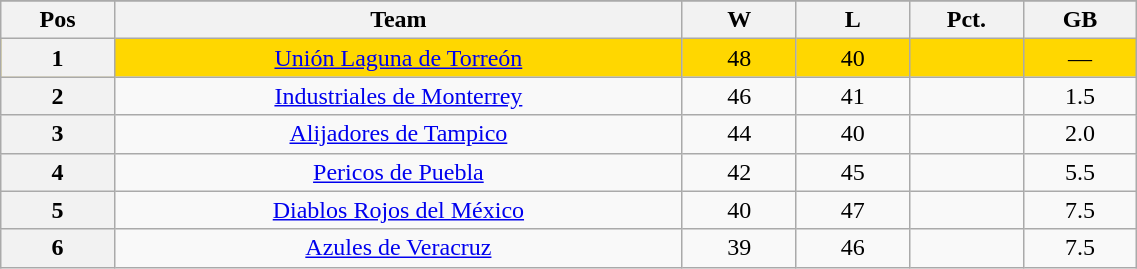<table class="wikitable plainrowheaders" width="60%" style="text-align:center;">
<tr>
</tr>
<tr>
<th scope="col" width="5%">Pos</th>
<th scope="col" width="25%">Team</th>
<th scope="col" width="5%">W</th>
<th scope="col" width="5%">L</th>
<th scope="col" width="5%">Pct.</th>
<th scope="col" width="5%">GB</th>
</tr>
<tr style="background-color:gold;">
<th>1</th>
<td><a href='#'>Unión Laguna de Torreón</a></td>
<td>48</td>
<td>40</td>
<td></td>
<td>—</td>
</tr>
<tr>
<th>2</th>
<td><a href='#'>Industriales de Monterrey</a></td>
<td>46</td>
<td>41</td>
<td></td>
<td>1.5</td>
</tr>
<tr>
<th>3</th>
<td><a href='#'>Alijadores de Tampico</a></td>
<td>44</td>
<td>40</td>
<td></td>
<td>2.0</td>
</tr>
<tr>
<th>4</th>
<td><a href='#'>Pericos de Puebla</a></td>
<td>42</td>
<td>45</td>
<td></td>
<td>5.5</td>
</tr>
<tr>
<th>5</th>
<td><a href='#'>Diablos Rojos del México</a></td>
<td>40</td>
<td>47</td>
<td></td>
<td>7.5</td>
</tr>
<tr>
<th>6</th>
<td><a href='#'>Azules de Veracruz</a></td>
<td>39</td>
<td>46</td>
<td></td>
<td>7.5</td>
</tr>
</table>
